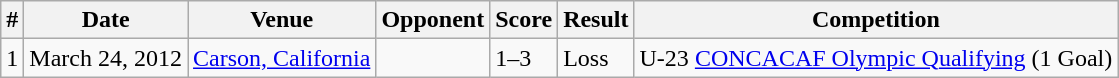<table class="wikitable">
<tr>
<th>#</th>
<th>Date</th>
<th>Venue</th>
<th>Opponent</th>
<th>Score</th>
<th>Result</th>
<th>Competition</th>
</tr>
<tr>
<td>1</td>
<td>March 24, 2012</td>
<td><a href='#'>Carson, California</a></td>
<td></td>
<td>1–3</td>
<td>Loss</td>
<td>U-23 <a href='#'>CONCACAF Olympic Qualifying</a> (1 Goal)</td>
</tr>
</table>
